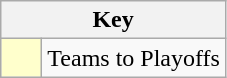<table class="wikitable" style="text-align: center;">
<tr>
<th colspan=2>Key</th>
</tr>
<tr>
<td style="background:#ffffcc; width:20px;"></td>
<td align=left>Teams to Playoffs</td>
</tr>
</table>
